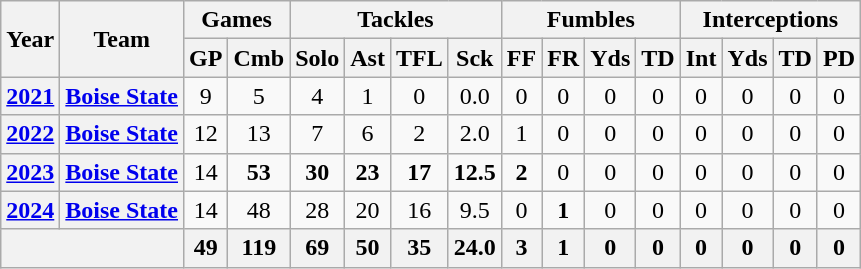<table class= "wikitable" style="text-align:center;">
<tr>
<th rowspan="2">Year</th>
<th rowspan="2">Team</th>
<th colspan="2">Games</th>
<th colspan="4">Tackles</th>
<th colspan="4">Fumbles</th>
<th colspan="4">Interceptions</th>
</tr>
<tr>
<th>GP</th>
<th>Cmb</th>
<th>Solo</th>
<th>Ast</th>
<th>TFL</th>
<th>Sck</th>
<th>FF</th>
<th>FR</th>
<th>Yds</th>
<th>TD</th>
<th>Int</th>
<th>Yds</th>
<th>TD</th>
<th>PD</th>
</tr>
<tr>
<th><a href='#'>2021</a></th>
<th><a href='#'>Boise State</a></th>
<td>9</td>
<td>5</td>
<td>4</td>
<td>1</td>
<td>0</td>
<td>0.0</td>
<td>0</td>
<td>0</td>
<td>0</td>
<td>0</td>
<td>0</td>
<td>0</td>
<td>0</td>
<td>0</td>
</tr>
<tr>
<th><a href='#'>2022</a></th>
<th><a href='#'>Boise State</a></th>
<td>12</td>
<td>13</td>
<td>7</td>
<td>6</td>
<td>2</td>
<td>2.0</td>
<td>1</td>
<td>0</td>
<td>0</td>
<td>0</td>
<td>0</td>
<td>0</td>
<td>0</td>
<td>0</td>
</tr>
<tr>
<th><a href='#'>2023</a></th>
<th><a href='#'>Boise State</a></th>
<td>14</td>
<td><strong>53</strong></td>
<td><strong>30</strong></td>
<td><strong>23</strong></td>
<td><strong>17</strong></td>
<td><strong>12.5</strong></td>
<td><strong>2</strong></td>
<td>0</td>
<td>0</td>
<td>0</td>
<td>0</td>
<td>0</td>
<td>0</td>
<td>0</td>
</tr>
<tr>
<th><a href='#'>2024</a></th>
<th><a href='#'>Boise State</a></th>
<td>14</td>
<td>48</td>
<td>28</td>
<td>20</td>
<td>16</td>
<td>9.5</td>
<td>0</td>
<td><strong>1</strong></td>
<td>0</td>
<td>0</td>
<td>0</td>
<td>0</td>
<td>0</td>
<td>0</td>
</tr>
<tr>
<th colspan="2"></th>
<th>49</th>
<th>119</th>
<th>69</th>
<th>50</th>
<th>35</th>
<th>24.0</th>
<th>3</th>
<th>1</th>
<th>0</th>
<th>0</th>
<th>0</th>
<th>0</th>
<th>0</th>
<th>0</th>
</tr>
</table>
